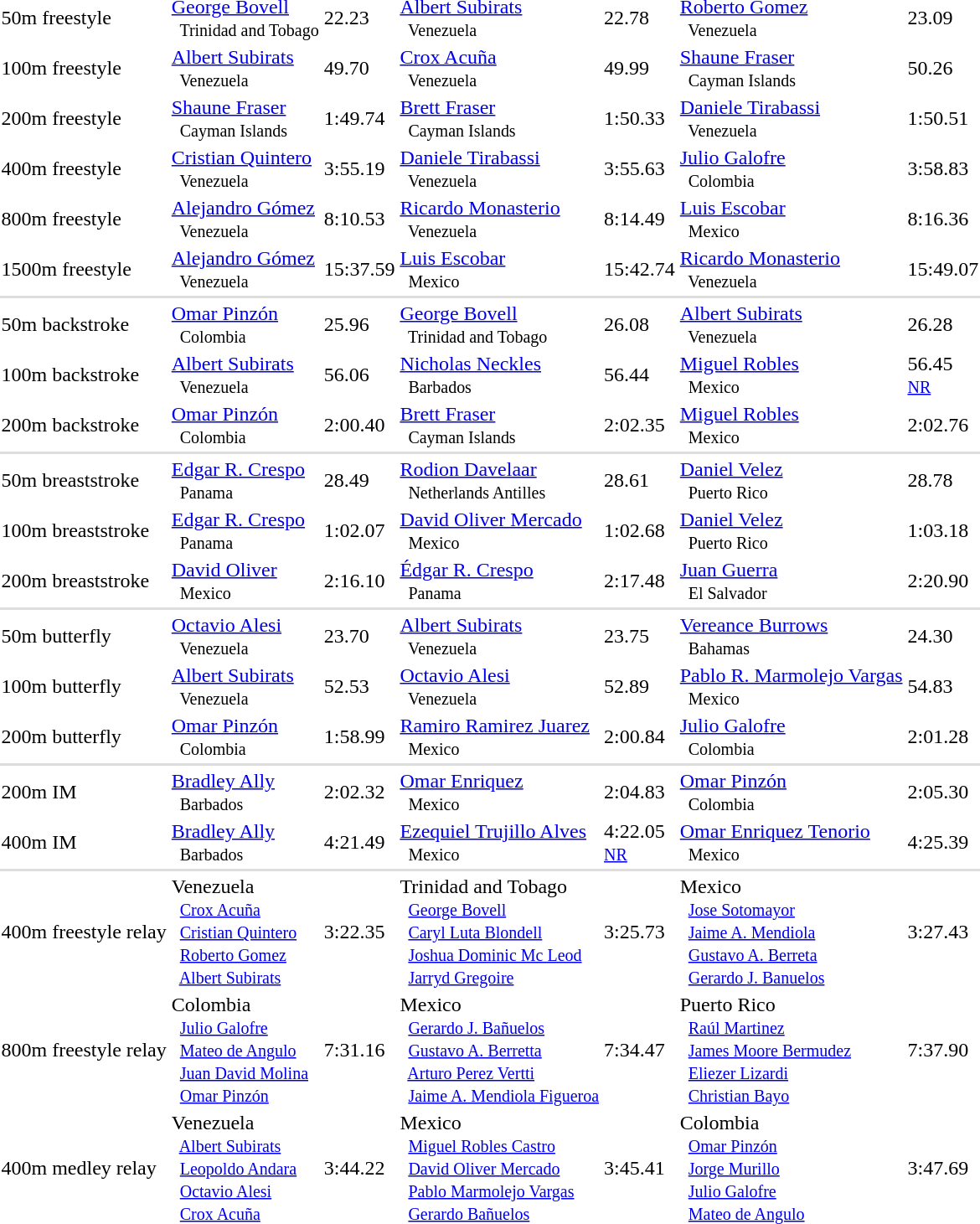<table>
<tr>
<td>50m freestyle</td>
<td><a href='#'>George Bovell</a> <small><br>    Trinidad and Tobago </small></td>
<td>22.23</td>
<td><a href='#'>Albert Subirats</a> <small><br>    Venezuela </small></td>
<td>22.78</td>
<td><a href='#'>Roberto Gomez</a> <small><br>    Venezuela </small></td>
<td>23.09</td>
</tr>
<tr>
<td>100m freestyle</td>
<td><a href='#'>Albert Subirats</a> <small><br>    Venezuela </small></td>
<td>49.70</td>
<td><a href='#'>Crox Acuña</a> <small><br>    Venezuela </small></td>
<td>49.99</td>
<td><a href='#'>Shaune Fraser</a> <small><br>    Cayman Islands </small></td>
<td>50.26</td>
</tr>
<tr>
<td>200m freestyle</td>
<td><a href='#'>Shaune Fraser</a> <small><br>    Cayman Islands </small></td>
<td>1:49.74</td>
<td><a href='#'>Brett Fraser</a> <small><br>    Cayman Islands </small></td>
<td>1:50.33</td>
<td><a href='#'>Daniele Tirabassi</a> <small><br>    Venezuela </small></td>
<td>1:50.51</td>
</tr>
<tr>
<td>400m freestyle</td>
<td><a href='#'>Cristian Quintero</a> <small><br>    Venezuela </small></td>
<td>3:55.19</td>
<td><a href='#'>Daniele Tirabassi</a> <small><br>    Venezuela </small></td>
<td>3:55.63</td>
<td><a href='#'>Julio Galofre</a> <small><br>    Colombia </small></td>
<td>3:58.83</td>
</tr>
<tr>
<td>800m freestyle</td>
<td><a href='#'>Alejandro Gómez</a> <small><br>    Venezuela </small></td>
<td>8:10.53</td>
<td><a href='#'>Ricardo Monasterio</a> <small><br>    Venezuela </small></td>
<td>8:14.49</td>
<td><a href='#'>Luis Escobar</a> <small><br>    Mexico </small></td>
<td>8:16.36</td>
</tr>
<tr>
<td>1500m freestyle</td>
<td><a href='#'>Alejandro Gómez</a> <small><br>    Venezuela </small></td>
<td>15:37.59</td>
<td><a href='#'>Luis Escobar</a> <small><br>    Mexico </small></td>
<td>15:42.74</td>
<td><a href='#'>Ricardo Monasterio</a> <small><br>    Venezuela </small></td>
<td>15:49.07</td>
</tr>
<tr bgcolor=#DDDDDD>
<td colspan=7></td>
</tr>
<tr>
<td>50m backstroke</td>
<td><a href='#'>Omar Pinzón</a> <small><br>    Colombia </small></td>
<td>25.96</td>
<td><a href='#'>George Bovell</a> <small><br>    Trinidad and Tobago </small></td>
<td>26.08</td>
<td><a href='#'>Albert Subirats</a> <small><br>    Venezuela </small></td>
<td>26.28</td>
</tr>
<tr>
<td>100m backstroke</td>
<td><a href='#'>Albert Subirats</a> <small><br>    Venezuela </small></td>
<td>56.06</td>
<td><a href='#'>Nicholas Neckles</a> <small><br>    Barbados </small></td>
<td>56.44</td>
<td><a href='#'>Miguel Robles</a> <small><br>    Mexico </small></td>
<td>56.45 <small><br><a href='#'>NR</a></small></td>
</tr>
<tr>
<td>200m backstroke</td>
<td><a href='#'>Omar Pinzón</a> <small><br>    Colombia </small></td>
<td>2:00.40</td>
<td><a href='#'>Brett Fraser</a> <small><br>    Cayman Islands </small></td>
<td>2:02.35</td>
<td><a href='#'>Miguel Robles</a> <small><br>    Mexico </small></td>
<td>2:02.76</td>
</tr>
<tr bgcolor=#DDDDDD>
<td colspan=7></td>
</tr>
<tr>
<td>50m breaststroke</td>
<td><a href='#'>Edgar R. Crespo</a> <small><br>    Panama </small></td>
<td>28.49</td>
<td><a href='#'>Rodion Davelaar</a> <small><br>    Netherlands Antilles </small></td>
<td>28.61</td>
<td><a href='#'>Daniel Velez</a> <small><br>    Puerto Rico </small></td>
<td>28.78</td>
</tr>
<tr>
<td>100m breaststroke</td>
<td><a href='#'>Edgar R. Crespo</a> <small><br>    Panama </small></td>
<td>1:02.07</td>
<td><a href='#'>David Oliver Mercado</a> <small><br>    Mexico </small></td>
<td>1:02.68</td>
<td><a href='#'>Daniel Velez</a> <small><br>    Puerto Rico </small></td>
<td>1:03.18</td>
</tr>
<tr>
<td>200m breaststroke</td>
<td><a href='#'>David Oliver</a> <small><br>    Mexico </small></td>
<td>2:16.10</td>
<td><a href='#'>Édgar R. Crespo</a> <small><br>    Panama </small></td>
<td>2:17.48</td>
<td><a href='#'>Juan Guerra</a> <small><br>    El Salvador </small></td>
<td>2:20.90</td>
</tr>
<tr bgcolor=#DDDDDD>
<td colspan=7></td>
</tr>
<tr>
<td>50m butterfly</td>
<td><a href='#'>Octavio Alesi</a> <small><br>    Venezuela </small></td>
<td>23.70</td>
<td><a href='#'>Albert Subirats</a> <small><br>    Venezuela </small></td>
<td>23.75</td>
<td><a href='#'>Vereance Burrows</a> <small><br>    Bahamas </small></td>
<td>24.30</td>
</tr>
<tr>
<td>100m butterfly</td>
<td><a href='#'>Albert Subirats</a> <small><br>    Venezuela </small></td>
<td>52.53</td>
<td><a href='#'>Octavio Alesi</a> <small><br>    Venezuela </small></td>
<td>52.89</td>
<td><a href='#'>Pablo R. Marmolejo Vargas</a> <small><br>    Mexico </small></td>
<td>54.83</td>
</tr>
<tr>
<td>200m butterfly</td>
<td><a href='#'>Omar Pinzón</a> <small><br>    Colombia </small></td>
<td>1:58.99</td>
<td><a href='#'>Ramiro Ramirez Juarez</a> <small><br>    Mexico </small></td>
<td>2:00.84</td>
<td><a href='#'>Julio Galofre</a> <small><br>    Colombia </small></td>
<td>2:01.28</td>
</tr>
<tr bgcolor=#DDDDDD>
<td colspan=7></td>
</tr>
<tr>
<td>200m IM</td>
<td><a href='#'>Bradley Ally</a> <small><br>    Barbados </small></td>
<td>2:02.32</td>
<td><a href='#'>Omar Enriquez</a> <small><br>    Mexico </small></td>
<td>2:04.83</td>
<td><a href='#'>Omar Pinzón</a> <small><br>    Colombia </small></td>
<td>2:05.30</td>
</tr>
<tr>
<td>400m IM</td>
<td><a href='#'>Bradley Ally</a> <small><br>    Barbados </small></td>
<td>4:21.49</td>
<td><a href='#'>Ezequiel Trujillo Alves</a> <small><br>    Mexico </small></td>
<td>4:22.05 <small><br><a href='#'>NR</a></small></td>
<td><a href='#'>Omar Enriquez Tenorio</a> <small><br>    Mexico </small></td>
<td>4:25.39</td>
</tr>
<tr bgcolor=#DDDDDD>
<td colspan=7></td>
</tr>
<tr>
<td>400m freestyle relay</td>
<td> Venezuela <small><br>   <a href='#'>Crox Acuña</a> <br>   <a href='#'>Cristian Quintero</a> <br>   <a href='#'>Roberto Gomez</a> <br>   <a href='#'>Albert Subirats</a> </small></td>
<td>3:22.35</td>
<td> Trinidad and Tobago <small><br>   <a href='#'>George Bovell</a> <br>   <a href='#'>Caryl Luta Blondell</a> <br>   <a href='#'>Joshua Dominic Mc Leod</a> <br>   <a href='#'>Jarryd Gregoire</a> </small></td>
<td>3:25.73</td>
<td> Mexico <small><br>   <a href='#'>Jose Sotomayor</a> <br>   <a href='#'>Jaime A. Mendiola</a> <br>   <a href='#'>Gustavo A. Berreta</a> <br>   <a href='#'>Gerardo J. Banuelos</a> </small></td>
<td>3:27.43</td>
</tr>
<tr>
<td>800m freestyle relay</td>
<td> Colombia <small><br>   <a href='#'>Julio Galofre</a><br>   <a href='#'>Mateo de Angulo</a><br>   <a href='#'>Juan David Molina</a><br>   <a href='#'>Omar Pinzón</a> </small></td>
<td>7:31.16</td>
<td> Mexico <small><br>   <a href='#'>Gerardo J. Bañuelos</a><br>   <a href='#'>Gustavo A. Berretta</a><br>   <a href='#'>Arturo Perez Vertti</a><br>   <a href='#'>Jaime A. Mendiola Figueroa</a> </small></td>
<td>7:34.47</td>
<td> Puerto Rico <small><br>   <a href='#'>Raúl Martinez</a><br>   <a href='#'>James Moore Bermudez</a><br>   <a href='#'>Eliezer Lizardi</a><br>   <a href='#'>Christian Bayo</a> </small></td>
<td>7:37.90</td>
</tr>
<tr>
<td>400m medley relay</td>
<td> Venezuela <small><br>   <a href='#'>Albert Subirats</a><br>   <a href='#'>Leopoldo Andara</a><br>   <a href='#'>Octavio Alesi</a><br>   <a href='#'>Crox Acuña</a> </small></td>
<td>3:44.22</td>
<td> Mexico <small><br>   <a href='#'>Miguel Robles Castro</a><br>   <a href='#'>David Oliver Mercado</a><br>   <a href='#'>Pablo Marmolejo Vargas</a><br>   <a href='#'>Gerardo Bañuelos</a> </small></td>
<td>3:45.41</td>
<td> Colombia <small><br>   <a href='#'>Omar Pinzón</a><br>   <a href='#'>Jorge Murillo</a><br>   <a href='#'>Julio Galofre</a><br>   <a href='#'>Mateo de Angulo</a> </small></td>
<td>3:47.69</td>
</tr>
</table>
